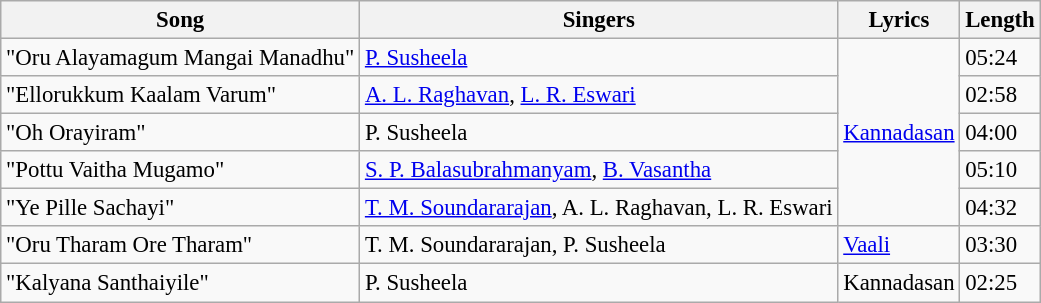<table class="wikitable" style="font-size:95%;">
<tr>
<th>Song</th>
<th>Singers</th>
<th>Lyrics</th>
<th>Length</th>
</tr>
<tr>
<td>"Oru Alayamagum Mangai Manadhu"</td>
<td><a href='#'>P. Susheela</a></td>
<td rowspan=5><a href='#'>Kannadasan</a></td>
<td>05:24</td>
</tr>
<tr>
<td>"Ellorukkum Kaalam Varum"</td>
<td><a href='#'>A. L. Raghavan</a>, <a href='#'>L. R. Eswari</a></td>
<td>02:58</td>
</tr>
<tr>
<td>"Oh Orayiram"</td>
<td>P. Susheela</td>
<td>04:00</td>
</tr>
<tr>
<td>"Pottu Vaitha Mugamo"</td>
<td><a href='#'>S. P. Balasubrahmanyam</a>, <a href='#'>B. Vasantha</a></td>
<td>05:10</td>
</tr>
<tr>
<td>"Ye Pille Sachayi"</td>
<td><a href='#'>T. M. Soundararajan</a>, A. L. Raghavan, L. R. Eswari</td>
<td>04:32</td>
</tr>
<tr>
<td>"Oru Tharam Ore Tharam"</td>
<td>T. M. Soundararajan, P. Susheela</td>
<td><a href='#'>Vaali</a></td>
<td>03:30</td>
</tr>
<tr>
<td>"Kalyana Santhaiyile"</td>
<td>P. Susheela</td>
<td>Kannadasan</td>
<td>02:25</td>
</tr>
</table>
